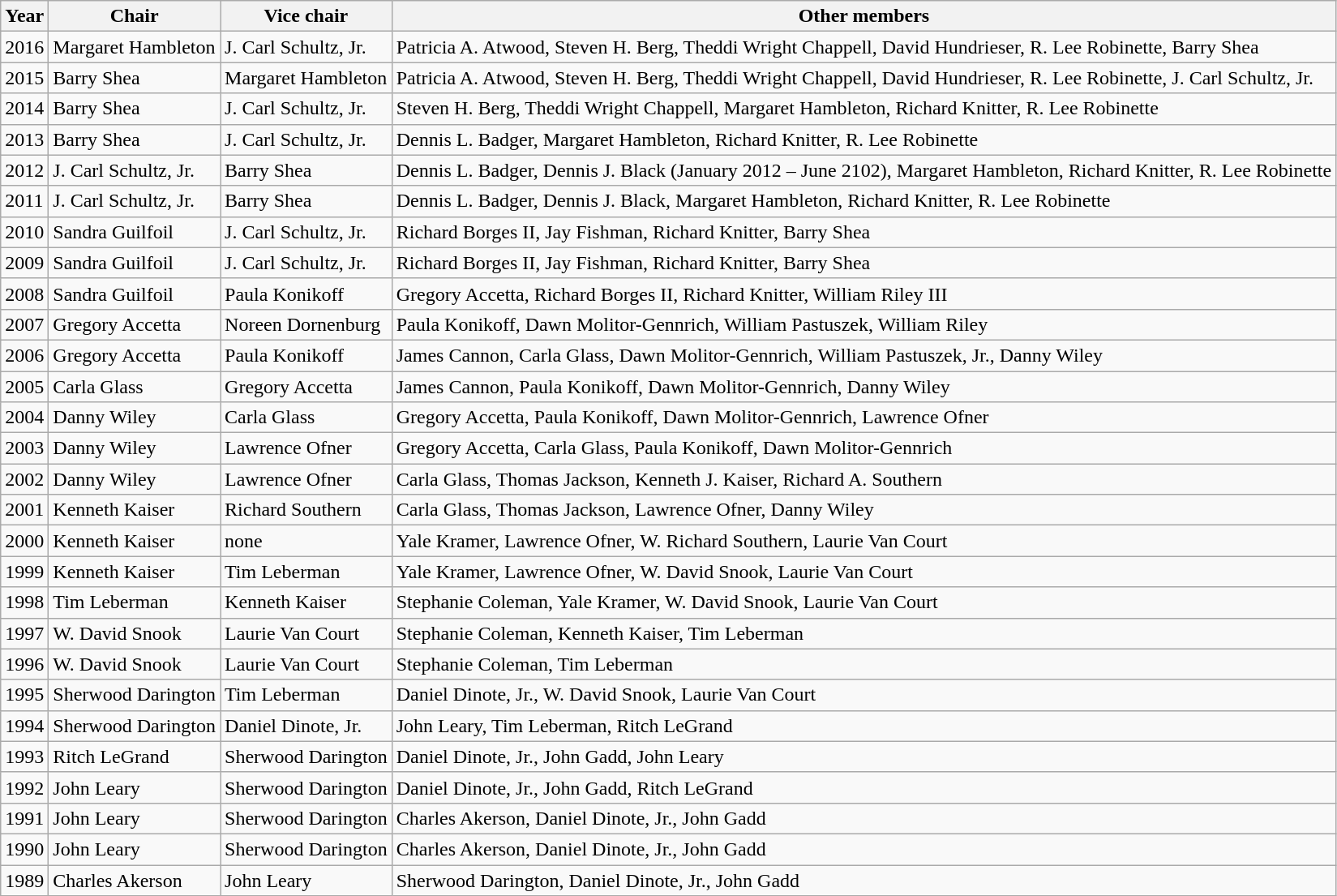<table class="wikitable">
<tr>
<th>Year</th>
<th>Chair</th>
<th>Vice chair</th>
<th>Other members</th>
</tr>
<tr>
<td>2016</td>
<td>Margaret Hambleton</td>
<td>J. Carl Schultz, Jr.</td>
<td>Patricia A. Atwood, Steven H. Berg, Theddi Wright Chappell, David Hundrieser, R. Lee Robinette, Barry Shea</td>
</tr>
<tr>
<td>2015</td>
<td>Barry Shea</td>
<td>Margaret Hambleton</td>
<td>Patricia A. Atwood, Steven H. Berg, Theddi Wright Chappell, David Hundrieser, R. Lee Robinette, J. Carl Schultz, Jr.</td>
</tr>
<tr>
<td>2014</td>
<td>Barry Shea</td>
<td>J. Carl Schultz, Jr.</td>
<td>Steven H. Berg, Theddi Wright Chappell, Margaret Hambleton, Richard Knitter, R. Lee Robinette</td>
</tr>
<tr |->
<td>2013</td>
<td>Barry Shea</td>
<td>J. Carl Schultz, Jr.</td>
<td>Dennis L. Badger, Margaret Hambleton, Richard Knitter, R. Lee Robinette</td>
</tr>
<tr |->
<td>2012</td>
<td>J. Carl Schultz, Jr.</td>
<td>Barry Shea</td>
<td>Dennis L. Badger, Dennis J. Black (January 2012 – June 2102), Margaret Hambleton, Richard Knitter, R. Lee Robinette</td>
</tr>
<tr>
<td>2011</td>
<td>J. Carl Schultz, Jr.</td>
<td>Barry Shea</td>
<td>Dennis L. Badger, Dennis J. Black, Margaret Hambleton, Richard Knitter, R. Lee Robinette</td>
</tr>
<tr>
<td>2010</td>
<td>Sandra Guilfoil</td>
<td>J. Carl Schultz, Jr.</td>
<td>Richard Borges II, Jay Fishman, Richard Knitter, Barry Shea</td>
</tr>
<tr>
<td>2009</td>
<td>Sandra Guilfoil</td>
<td>J. Carl Schultz, Jr.</td>
<td>Richard Borges II, Jay Fishman, Richard Knitter, Barry Shea</td>
</tr>
<tr>
<td>2008</td>
<td>Sandra Guilfoil</td>
<td>Paula Konikoff</td>
<td>Gregory Accetta, Richard Borges II, Richard Knitter, William Riley III</td>
</tr>
<tr>
<td>2007</td>
<td>Gregory Accetta</td>
<td>Noreen Dornenburg</td>
<td>Paula Konikoff, Dawn Molitor-Gennrich, William Pastuszek, William Riley</td>
</tr>
<tr>
<td>2006</td>
<td>Gregory Accetta</td>
<td>Paula Konikoff</td>
<td>James Cannon, Carla Glass, Dawn Molitor-Gennrich, William Pastuszek, Jr., Danny Wiley</td>
</tr>
<tr>
<td>2005</td>
<td>Carla Glass</td>
<td>Gregory Accetta</td>
<td>James Cannon, Paula Konikoff, Dawn Molitor-Gennrich, Danny Wiley</td>
</tr>
<tr>
<td>2004</td>
<td>Danny Wiley</td>
<td>Carla Glass</td>
<td>Gregory Accetta, Paula Konikoff, Dawn Molitor-Gennrich, Lawrence Ofner</td>
</tr>
<tr>
<td>2003</td>
<td>Danny Wiley</td>
<td>Lawrence Ofner</td>
<td>Gregory Accetta, Carla Glass, Paula Konikoff, Dawn Molitor-Gennrich</td>
</tr>
<tr>
<td>2002</td>
<td>Danny Wiley</td>
<td>Lawrence Ofner</td>
<td>Carla Glass, Thomas Jackson, Kenneth J. Kaiser, Richard A. Southern</td>
</tr>
<tr>
<td>2001</td>
<td>Kenneth Kaiser</td>
<td>Richard Southern</td>
<td>Carla Glass, Thomas Jackson, Lawrence Ofner, Danny Wiley</td>
</tr>
<tr>
<td>2000</td>
<td>Kenneth Kaiser</td>
<td>none</td>
<td>Yale Kramer, Lawrence Ofner, W. Richard Southern, Laurie Van Court</td>
</tr>
<tr>
<td>1999</td>
<td>Kenneth Kaiser</td>
<td>Tim Leberman</td>
<td>Yale Kramer, Lawrence Ofner, W. David Snook, Laurie Van Court</td>
</tr>
<tr>
<td>1998</td>
<td>Tim Leberman</td>
<td>Kenneth Kaiser</td>
<td>Stephanie Coleman, Yale Kramer, W. David Snook, Laurie Van Court</td>
</tr>
<tr>
<td>1997</td>
<td>W. David Snook</td>
<td>Laurie Van Court</td>
<td>Stephanie Coleman, Kenneth Kaiser, Tim Leberman</td>
</tr>
<tr>
<td>1996</td>
<td>W. David Snook</td>
<td>Laurie Van Court</td>
<td>Stephanie Coleman, Tim Leberman</td>
</tr>
<tr>
<td>1995</td>
<td>Sherwood Darington</td>
<td>Tim Leberman</td>
<td>Daniel Dinote, Jr., W. David Snook, Laurie Van Court</td>
</tr>
<tr>
<td>1994</td>
<td>Sherwood Darington</td>
<td>Daniel Dinote, Jr.</td>
<td>John Leary, Tim Leberman, Ritch LeGrand</td>
</tr>
<tr>
<td>1993</td>
<td>Ritch LeGrand</td>
<td>Sherwood Darington</td>
<td>Daniel Dinote, Jr., John Gadd, John Leary</td>
</tr>
<tr>
<td>1992</td>
<td>John Leary</td>
<td>Sherwood Darington</td>
<td>Daniel Dinote, Jr., John Gadd, Ritch LeGrand</td>
</tr>
<tr>
<td>1991</td>
<td>John Leary</td>
<td>Sherwood Darington</td>
<td>Charles Akerson, Daniel Dinote, Jr., John Gadd</td>
</tr>
<tr>
<td>1990</td>
<td>John Leary</td>
<td>Sherwood Darington</td>
<td>Charles Akerson, Daniel Dinote, Jr., John Gadd</td>
</tr>
<tr>
<td>1989</td>
<td>Charles Akerson</td>
<td>John Leary</td>
<td>Sherwood Darington, Daniel Dinote, Jr., John Gadd</td>
</tr>
</table>
